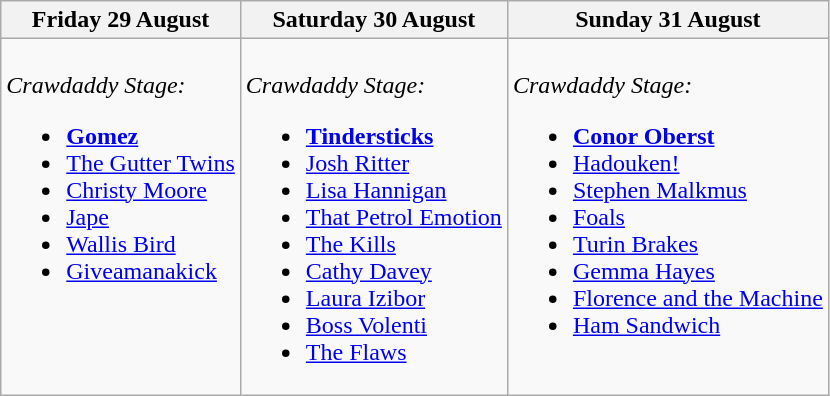<table class="wikitable" style="float:left; margin-right:1em">
<tr>
<th>Friday 29 August</th>
<th>Saturday 30 August</th>
<th>Sunday 31 August</th>
</tr>
<tr valign="top">
<td><br><em>Crawdaddy Stage:</em><ul><li><strong><a href='#'>Gomez</a></strong></li><li><a href='#'>The Gutter Twins</a></li><li><a href='#'>Christy Moore</a></li><li><a href='#'>Jape</a></li><li><a href='#'>Wallis Bird</a></li><li><a href='#'>Giveamanakick</a></li></ul></td>
<td><br><em>Crawdaddy Stage:</em><ul><li><strong><a href='#'>Tindersticks</a></strong></li><li><a href='#'>Josh Ritter</a></li><li><a href='#'>Lisa Hannigan</a></li><li><a href='#'>That Petrol Emotion</a></li><li><a href='#'>The Kills</a></li><li><a href='#'>Cathy Davey</a></li><li><a href='#'>Laura Izibor</a></li><li><a href='#'>Boss Volenti</a></li><li><a href='#'>The Flaws</a></li></ul></td>
<td><br><em>Crawdaddy Stage:</em><ul><li><strong><a href='#'>Conor Oberst</a></strong></li><li><a href='#'>Hadouken!</a></li><li><a href='#'>Stephen Malkmus</a></li><li><a href='#'>Foals</a></li><li><a href='#'>Turin Brakes</a></li><li><a href='#'>Gemma Hayes</a></li><li><a href='#'>Florence and the Machine</a></li><li><a href='#'>Ham Sandwich</a></li></ul></td>
</tr>
</table>
